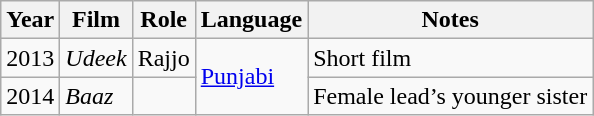<table class="wikitable">
<tr>
<th>Year</th>
<th>Film</th>
<th>Role</th>
<th>Language</th>
<th>Notes</th>
</tr>
<tr>
<td>2013</td>
<td><em>Udeek</em></td>
<td>Rajjo</td>
<td rowspan="2"><a href='#'>Punjabi</a></td>
<td>Short film</td>
</tr>
<tr>
<td>2014</td>
<td><em>Baaz</em></td>
<td></td>
<td>Female lead’s younger sister</td>
</tr>
</table>
